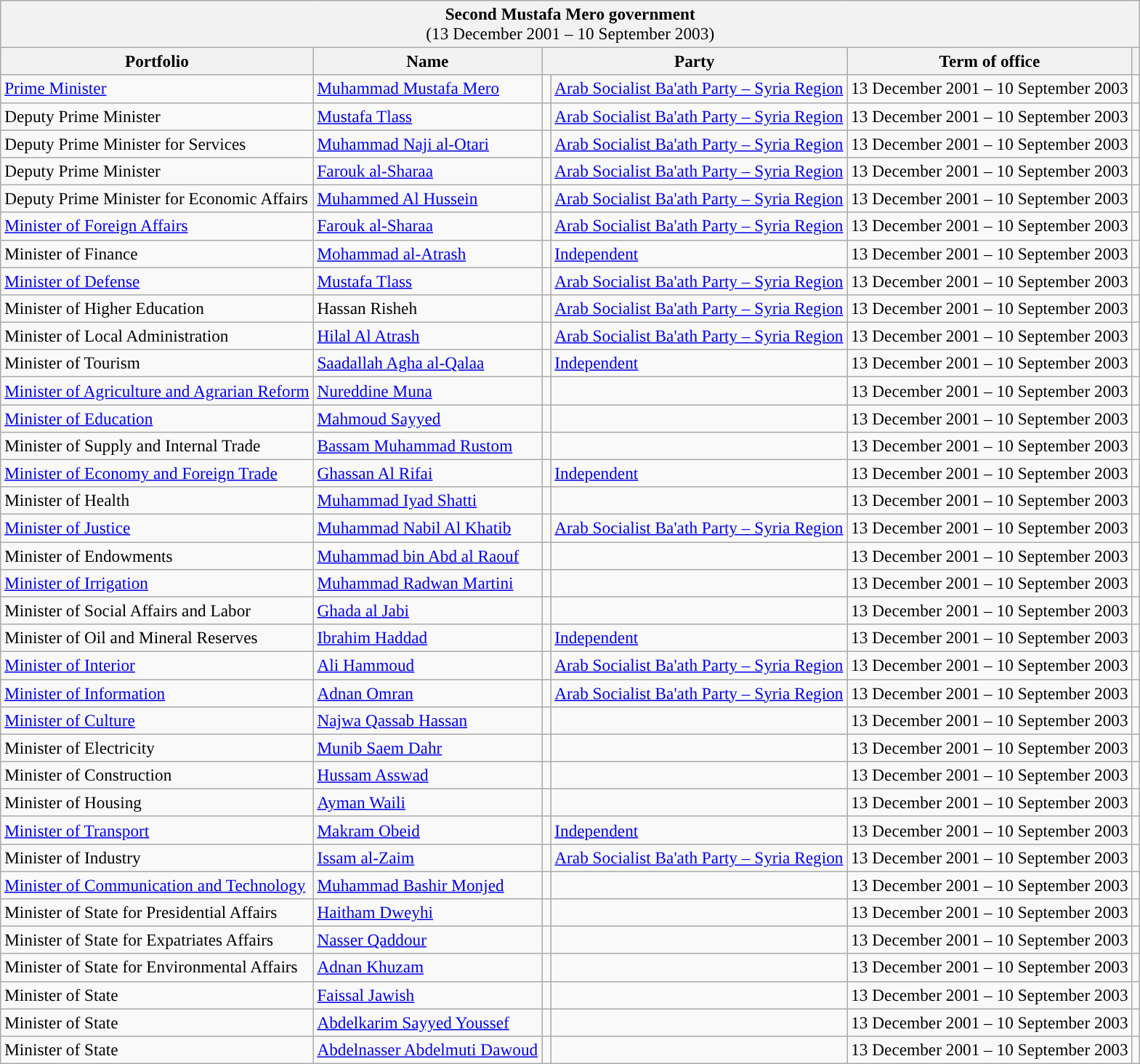<table class="wikitable" style="font-size:97%;">
<tr>
<td colspan="6" bgcolor="#F2F2F2" align="center"><strong>Second Mustafa Mero government</strong> <br>(13 December 2001 – 10 September 2003)</td>
</tr>
<tr>
<th>Portfolio</th>
<th>Name</th>
<th colspan="2">Party</th>
<th>Term of office</th>
<th></th>
</tr>
<tr>
<td><a href='#'>Prime Minister</a></td>
<td><a href='#'>Muhammad Mustafa Mero</a></td>
<td width="1" style="background-color:"></td>
<td><a href='#'>Arab Socialist Ba'ath Party – Syria Region</a></td>
<td>13 December 2001 – 10 September 2003</td>
<td></td>
</tr>
<tr>
<td>Deputy Prime Minister</td>
<td><a href='#'>Mustafa Tlass</a></td>
<td width="1" style="background-color:"></td>
<td><a href='#'>Arab Socialist Ba'ath Party – Syria Region</a></td>
<td>13 December 2001 – 10 September 2003</td>
<td></td>
</tr>
<tr>
<td>Deputy Prime Minister for Services</td>
<td><a href='#'>Muhammad Naji al-Otari</a></td>
<td width="1" style="background-color:"></td>
<td><a href='#'>Arab Socialist Ba'ath Party – Syria Region</a></td>
<td>13 December 2001 – 10 September 2003</td>
<td></td>
</tr>
<tr>
<td>Deputy Prime Minister</td>
<td><a href='#'>Farouk al-Sharaa</a></td>
<td width="1" style="background-color:"></td>
<td><a href='#'>Arab Socialist Ba'ath Party – Syria Region</a></td>
<td>13 December 2001 – 10 September 2003</td>
<td></td>
</tr>
<tr>
<td>Deputy Prime Minister for Economic Affairs</td>
<td><a href='#'>Muhammed Al Hussein</a></td>
<td width="1" style="background-color:"></td>
<td><a href='#'>Arab Socialist Ba'ath Party – Syria Region</a></td>
<td>13 December 2001 – 10 September 2003</td>
<td></td>
</tr>
<tr>
<td><a href='#'>Minister of Foreign Affairs</a></td>
<td><a href='#'>Farouk al-Sharaa</a></td>
<td width="1" style="background-color:"></td>
<td><a href='#'>Arab Socialist Ba'ath Party – Syria Region</a></td>
<td>13 December 2001 – 10 September 2003</td>
<td></td>
</tr>
<tr>
<td>Minister of Finance</td>
<td><a href='#'>Mohammad al-Atrash</a></td>
<td width="1" style="background-color:"></td>
<td><a href='#'>Independent</a></td>
<td>13 December 2001 – 10 September 2003</td>
<td></td>
</tr>
<tr>
<td><a href='#'>Minister of Defense</a></td>
<td><a href='#'>Mustafa Tlass</a></td>
<td width="1" style="background-color:"></td>
<td><a href='#'>Arab Socialist Ba'ath Party – Syria Region</a></td>
<td>13 December 2001 – 10 September 2003</td>
<td></td>
</tr>
<tr>
<td>Minister of Higher Education</td>
<td>Hassan Risheh</td>
<td width="1" style="background-color:"></td>
<td><a href='#'>Arab Socialist Ba'ath Party – Syria Region</a></td>
<td>13 December 2001 – 10 September 2003</td>
<td></td>
</tr>
<tr>
<td>Minister of Local Administration</td>
<td><a href='#'>Hilal Al Atrash</a></td>
<td width="1" style="background-color:"></td>
<td><a href='#'>Arab Socialist Ba'ath Party – Syria Region</a></td>
<td>13 December 2001 – 10 September 2003</td>
<td></td>
</tr>
<tr>
<td>Minister of Tourism</td>
<td><a href='#'>Saadallah Agha al-Qalaa</a></td>
<td width="1" style="background-color:"></td>
<td><a href='#'>Independent</a></td>
<td>13 December 2001 – 10 September 2003</td>
<td></td>
</tr>
<tr>
<td><a href='#'>Minister of Agriculture and Agrarian Reform</a></td>
<td><a href='#'>Nureddine Muna</a></td>
<td></td>
<td></td>
<td>13 December 2001 – 10 September 2003</td>
<td></td>
</tr>
<tr>
<td><a href='#'>Minister of Education</a></td>
<td><a href='#'>Mahmoud Sayyed</a></td>
<td></td>
<td></td>
<td>13 December 2001 – 10 September 2003</td>
<td></td>
</tr>
<tr>
<td>Minister of Supply and Internal Trade</td>
<td><a href='#'>Bassam Muhammad Rustom</a></td>
<td></td>
<td></td>
<td>13 December 2001 – 10 September 2003</td>
<td></td>
</tr>
<tr>
<td><a href='#'>Minister of Economy and Foreign Trade</a></td>
<td><a href='#'>Ghassan Al Rifai</a></td>
<td width="1" style="background-color:"></td>
<td><a href='#'>Independent</a></td>
<td>13 December 2001 – 10 September 2003</td>
<td></td>
</tr>
<tr>
<td>Minister of Health</td>
<td><a href='#'>Muhammad Iyad Shatti</a></td>
<td></td>
<td></td>
<td>13 December 2001 – 10 September 2003</td>
<td></td>
</tr>
<tr>
<td><a href='#'>Minister of Justice</a></td>
<td><a href='#'>Muhammad Nabil Al Khatib</a></td>
<td width="1" style="background-color:"></td>
<td><a href='#'>Arab Socialist Ba'ath Party – Syria Region</a></td>
<td>13 December 2001 – 10 September 2003</td>
<td></td>
</tr>
<tr>
<td>Minister of Endowments</td>
<td><a href='#'>Muhammad bin Abd al Raouf</a></td>
<td></td>
<td></td>
<td>13 December 2001 – 10 September 2003</td>
<td></td>
</tr>
<tr>
<td><a href='#'>Minister of Irrigation</a></td>
<td><a href='#'>Muhammad Radwan Martini</a></td>
<td></td>
<td></td>
<td>13 December 2001 – 10 September 2003</td>
<td></td>
</tr>
<tr>
<td>Minister of Social Affairs and Labor</td>
<td><a href='#'>Ghada al Jabi</a></td>
<td></td>
<td></td>
<td>13 December 2001 – 10 September 2003</td>
<td></td>
</tr>
<tr>
<td>Minister of Oil and Mineral Reserves</td>
<td><a href='#'>Ibrahim Haddad</a></td>
<td width="1" style="background-color:"></td>
<td><a href='#'>Independent</a></td>
<td>13 December 2001 – 10 September 2003</td>
<td></td>
</tr>
<tr>
<td><a href='#'>Minister of Interior</a></td>
<td><a href='#'>Ali Hammoud</a></td>
<td width="1" style="background-color:"></td>
<td><a href='#'>Arab Socialist Ba'ath Party – Syria Region</a></td>
<td>13 December 2001 – 10 September 2003</td>
<td></td>
</tr>
<tr>
<td><a href='#'>Minister of Information</a></td>
<td><a href='#'>Adnan Omran</a></td>
<td width="1" style="background-color:"></td>
<td><a href='#'>Arab Socialist Ba'ath Party – Syria Region</a></td>
<td>13 December 2001 – 10 September 2003</td>
<td></td>
</tr>
<tr>
<td><a href='#'>Minister of Culture</a></td>
<td><a href='#'>Najwa Qassab Hassan</a></td>
<td></td>
<td></td>
<td>13 December 2001 – 10 September 2003</td>
<td></td>
</tr>
<tr>
<td>Minister of Electricity</td>
<td><a href='#'>Munib Saem Dahr</a></td>
<td></td>
<td></td>
<td>13 December 2001 – 10 September 2003</td>
<td></td>
</tr>
<tr>
<td>Minister of Construction</td>
<td><a href='#'>Hussam Asswad</a></td>
<td></td>
<td></td>
<td>13 December 2001 – 10 September 2003</td>
<td></td>
</tr>
<tr>
<td>Minister of Housing</td>
<td><a href='#'>Ayman Waili</a></td>
<td></td>
<td></td>
<td>13 December 2001 – 10 September 2003</td>
<td></td>
</tr>
<tr>
<td><a href='#'>Minister of Transport</a></td>
<td><a href='#'>Makram Obeid</a></td>
<td width="1" style="background-color:"></td>
<td><a href='#'>Independent</a></td>
<td>13 December 2001 – 10 September 2003</td>
<td></td>
</tr>
<tr>
<td>Minister of Industry</td>
<td><a href='#'>Issam al-Zaim</a></td>
<td width="1" style="background-color:"></td>
<td><a href='#'>Arab Socialist Ba'ath Party – Syria Region</a></td>
<td>13 December 2001 – 10 September 2003</td>
<td></td>
</tr>
<tr>
<td><a href='#'>Minister of Communication and Technology</a></td>
<td><a href='#'>Muhammad Bashir Monjed</a></td>
<td></td>
<td></td>
<td>13 December 2001 – 10 September 2003</td>
<td></td>
</tr>
<tr>
<td>Minister of State for Presidential Affairs</td>
<td><a href='#'>Haitham Dweyhi</a></td>
<td></td>
<td></td>
<td>13 December 2001 – 10 September 2003</td>
<td></td>
</tr>
<tr>
<td>Minister of State for Expatriates Affairs</td>
<td><a href='#'>Nasser Qaddour</a></td>
<td></td>
<td></td>
<td>13 December 2001 – 10 September 2003</td>
<td></td>
</tr>
<tr>
<td>Minister of State for Environmental Affairs</td>
<td><a href='#'>Adnan Khuzam</a></td>
<td></td>
<td></td>
<td>13 December 2001 – 10 September 2003</td>
<td></td>
</tr>
<tr>
<td>Minister of State</td>
<td><a href='#'>Faissal Jawish</a></td>
<td></td>
<td></td>
<td>13 December 2001 – 10 September 2003</td>
<td></td>
</tr>
<tr>
<td>Minister of State</td>
<td><a href='#'>Abdelkarim Sayyed Youssef</a></td>
<td></td>
<td></td>
<td>13 December 2001 – 10 September 2003</td>
<td></td>
</tr>
<tr>
<td>Minister of State</td>
<td><a href='#'>Abdelnasser Abdelmuti Dawoud</a></td>
<td></td>
<td></td>
<td>13 December 2001 – 10 September 2003</td>
<td></td>
</tr>
</table>
